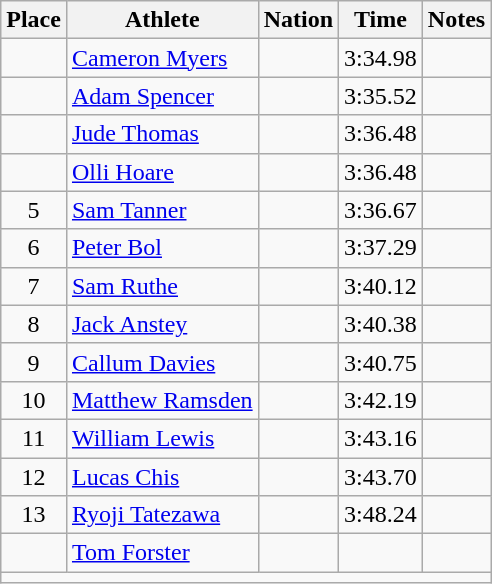<table class="wikitable mw-datatable sortable" style="text-align:center;">
<tr>
<th scope="col">Place</th>
<th scope="col">Athlete</th>
<th scope="col">Nation</th>
<th scope="col">Time</th>
<th scope="col">Notes</th>
</tr>
<tr>
<td></td>
<td align="left"><a href='#'>Cameron Myers</a></td>
<td align="left"></td>
<td>3:34.98</td>
<td></td>
</tr>
<tr>
<td></td>
<td align="left"><a href='#'>Adam Spencer</a></td>
<td align="left"></td>
<td>3:35.52</td>
<td></td>
</tr>
<tr>
<td></td>
<td align="left"><a href='#'>Jude Thomas</a></td>
<td align="left"></td>
<td>3:36.48 </td>
<td></td>
</tr>
<tr>
<td></td>
<td align="left"><a href='#'>Olli Hoare</a></td>
<td align="left"></td>
<td>3:36.48 </td>
<td></td>
</tr>
<tr>
<td>5</td>
<td align="left"><a href='#'>Sam Tanner</a></td>
<td align="left"></td>
<td>3:36.67</td>
<td></td>
</tr>
<tr>
<td>6</td>
<td align="left"><a href='#'>Peter Bol</a></td>
<td align="left"></td>
<td>3:37.29</td>
<td></td>
</tr>
<tr>
<td>7</td>
<td align="left"><a href='#'>Sam Ruthe</a></td>
<td align="left"></td>
<td>3:40.12</td>
<td></td>
</tr>
<tr>
<td>8</td>
<td align="left"><a href='#'>Jack Anstey</a></td>
<td align="left"></td>
<td>3:40.38</td>
<td></td>
</tr>
<tr>
<td>9</td>
<td align="left"><a href='#'>Callum Davies</a></td>
<td align="left"></td>
<td>3:40.75</td>
<td></td>
</tr>
<tr>
<td>10</td>
<td align="left"><a href='#'>Matthew Ramsden</a></td>
<td align="left"></td>
<td>3:42.19</td>
<td></td>
</tr>
<tr>
<td>11</td>
<td align="left"><a href='#'>William Lewis</a></td>
<td align="left"></td>
<td>3:43.16</td>
<td></td>
</tr>
<tr>
<td>12</td>
<td align="left"><a href='#'>Lucas Chis</a></td>
<td align="left"></td>
<td>3:43.70</td>
<td></td>
</tr>
<tr>
<td>13</td>
<td align="left"><a href='#'>Ryoji Tatezawa</a></td>
<td align="left"></td>
<td>3:48.24</td>
<td></td>
</tr>
<tr>
<td></td>
<td align="left"><a href='#'>Tom Forster</a></td>
<td align="left"></td>
<td></td>
<td></td>
</tr>
<tr class="sortbottom">
<td colspan="5"></td>
</tr>
</table>
